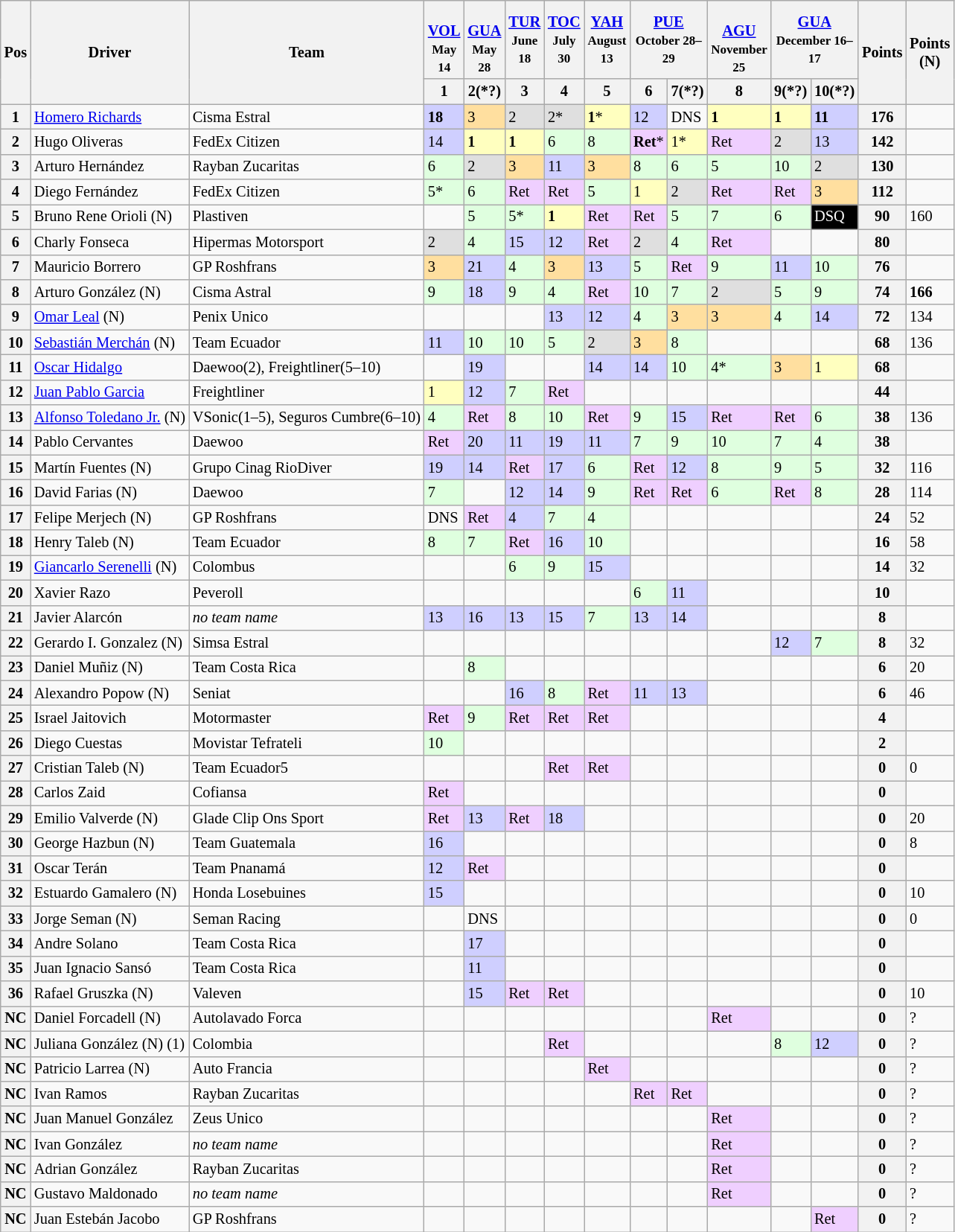<table class="wikitable" style="font-size: 85%;">
<tr>
<th rowspan=2>Pos</th>
<th rowspan=2>Driver</th>
<th rowspan=2>Team</th>
<th><br><a href='#'>VOL</a><br><small>May 14</small></th>
<th><br><a href='#'>GUA</a><br><small>May 28</small></th>
<th> <a href='#'>TUR</a><br><small>June 18</small></th>
<th> <a href='#'>TOC</a><br><small>July 30</small></th>
<th> <a href='#'>YAH</a><br><small>August 13</small></th>
<th colspan=2> <a href='#'>PUE</a><br><small>October 28–29</small></th>
<th><br><a href='#'>AGU</a><br><small>November 25</small></th>
<th colspan=2> <a href='#'>GUA</a><br><small>December 16–17</small></th>
<th rowspan=2>Points</th>
<th rowspan=2>Points<br>(N)</th>
</tr>
<tr>
<th width="27">1</th>
<th width="27">2(*?)</th>
<th width="27">3</th>
<th width="27">4</th>
<th width="27">5</th>
<th width="27">6</th>
<th width="27">7(*?)</th>
<th width="27">8</th>
<th width="27">9(*?)</th>
<th width="27">10(*?)</th>
</tr>
<tr>
<th>1</th>
<td> <a href='#'>Homero Richards</a></td>
<td>Cisma Estral</td>
<td style="background:#CFCFFF;"><strong>18</strong></td>
<td style="background:#FFDF9F;">3</td>
<td style="background:#DFDFDF;">2</td>
<td style="background:#DFDFDF;">2*</td>
<td style="background:#FFFFBF;"><strong>1</strong>*</td>
<td style="background:#CFCFFF;">12</td>
<td>DNS</td>
<td style="background:#FFFFBF;"><strong>1</strong></td>
<td style="background:#FFFFBF;"><strong>1</strong></td>
<td style="background:#CFCFFF;"><strong>11</strong></td>
<th>176</th>
<td></td>
</tr>
<tr>
<th>2</th>
<td> Hugo Oliveras</td>
<td>FedEx Citizen</td>
<td style="background:#CFCFFF;">14</td>
<td style="background:#FFFFBF;"><strong>1</strong></td>
<td style="background:#FFFFBF;"><strong>1</strong></td>
<td style="background:#DFFFDF;">6</td>
<td style="background:#DFFFDF;">8</td>
<td style="background:#EFCFFF;"><strong>Ret</strong>*</td>
<td style="background:#FFFFBF;">1*</td>
<td style="background:#EFCFFF;">Ret</td>
<td style="background:#DFDFDF;">2</td>
<td style="background:#CFCFFF;">13</td>
<th>142</th>
<td></td>
</tr>
<tr>
<th>3</th>
<td> Arturo Hernández</td>
<td>Rayban Zucaritas</td>
<td style="background:#DFFFDF;">6</td>
<td style="background:#DFDFDF;">2</td>
<td style="background:#FFDF9F;">3</td>
<td style="background:#CFCFFF;">11</td>
<td style="background:#FFDF9F;">3</td>
<td style="background:#DFFFDF;">8</td>
<td style="background:#DFFFDF;">6</td>
<td style="background:#DFFFDF;">5</td>
<td style="background:#DFFFDF;">10</td>
<td style="background:#DFDFDF;">2</td>
<th>130</th>
<td></td>
</tr>
<tr>
<th>4</th>
<td> Diego Fernández</td>
<td>FedEx Citizen</td>
<td style="background:#DFFFDF;">5*</td>
<td style="background:#DFFFDF;">6</td>
<td style="background:#EFCFFF;">Ret</td>
<td style="background:#EFCFFF;">Ret</td>
<td style="background:#DFFFDF;">5</td>
<td style="background:#FFFFBF;">1</td>
<td style="background:#DFDFDF;">2</td>
<td style="background:#EFCFFF;">Ret</td>
<td style="background:#EFCFFF;">Ret</td>
<td style="background:#FFDF9F;">3</td>
<th>112</th>
<td></td>
</tr>
<tr>
<th>5</th>
<td> Bruno Rene Orioli (N)</td>
<td>Plastiven</td>
<td></td>
<td style="background:#DFFFDF;">5</td>
<td style="background:#DFFFDF;">5*</td>
<td style="background:#FFFFBF;"><strong>1</strong></td>
<td style="background:#EFCFFF;">Ret</td>
<td style="background:#EFCFFF;">Ret</td>
<td style="background:#DFFFDF;">5</td>
<td style="background:#DFFFDF;">7</td>
<td style="background:#DFFFDF;">6</td>
<td style="background:#000000; color:white">DSQ</td>
<th>90</th>
<td>160</td>
</tr>
<tr>
<th>6</th>
<td> Charly Fonseca</td>
<td>Hipermas Motorsport</td>
<td style="background:#DFDFDF;">2</td>
<td style="background:#DFFFDF;">4</td>
<td style="background:#CFCFFF;">15</td>
<td style="background:#CFCFFF;">12</td>
<td style="background:#EFCFFF;">Ret</td>
<td style="background:#DFDFDF;">2</td>
<td style="background:#DFFFDF;">4</td>
<td style="background:#EFCFFF;">Ret</td>
<td></td>
<td></td>
<th>80</th>
<td></td>
</tr>
<tr>
<th>7</th>
<td> Mauricio Borrero</td>
<td>GP Roshfrans</td>
<td style="background:#FFDF9F;">3</td>
<td style="background:#CFCFFF;">21</td>
<td style="background:#DFFFDF;">4</td>
<td style="background:#FFDF9F;">3</td>
<td style="background:#CFCFFF;">13</td>
<td style="background:#DFFFDF;">5</td>
<td style="background:#EFCFFF;">Ret</td>
<td style="background:#DFFFDF;">9</td>
<td style="background:#CFCFFF;">11</td>
<td style="background:#DFFFDF;">10</td>
<th>76</th>
<td></td>
</tr>
<tr>
<th>8</th>
<td> Arturo González (N)</td>
<td>Cisma Astral</td>
<td style="background:#DFFFDF;">9</td>
<td style="background:#CFCFFF;">18</td>
<td style="background:#DFFFDF;">9</td>
<td style="background:#DFFFDF;">4</td>
<td style="background:#EFCFFF;">Ret</td>
<td style="background:#DFFFDF;">10</td>
<td style="background:#DFFFDF;">7</td>
<td style="background:#DFDFDF;">2</td>
<td style="background:#DFFFDF;">5</td>
<td style="background:#DFFFDF;">9</td>
<th>74</th>
<td><strong>166</strong></td>
</tr>
<tr>
<th>9</th>
<td> <a href='#'>Omar Leal</a> (N)</td>
<td>Penix Unico</td>
<td></td>
<td></td>
<td></td>
<td style="background:#CFCFFF;">13</td>
<td style="background:#CFCFFF;">12</td>
<td style="background:#DFFFDF;">4</td>
<td style="background:#FFDF9F;">3</td>
<td style="background:#FFDF9F;">3</td>
<td style="background:#DFFFDF;">4</td>
<td style="background:#CFCFFF;">14</td>
<th>72</th>
<td>134</td>
</tr>
<tr>
<th>10</th>
<td> <a href='#'>Sebastián Merchán</a> (N)</td>
<td>Team Ecuador</td>
<td style="background:#CFCFFF;">11</td>
<td style="background:#DFFFDF;">10</td>
<td style="background:#DFFFDF;">10</td>
<td style="background:#DFFFDF;">5</td>
<td style="background:#DFDFDF;">2</td>
<td style="background:#FFDF9F;">3</td>
<td style="background:#DFFFDF;">8</td>
<td></td>
<td></td>
<td></td>
<th>68</th>
<td>136</td>
</tr>
<tr>
<th>11</th>
<td> <a href='#'>Oscar Hidalgo</a></td>
<td>Daewoo(2), Freightliner(5–10)</td>
<td></td>
<td style="background:#CFCFFF;">19</td>
<td></td>
<td></td>
<td style="background:#CFCFFF;">14</td>
<td style="background:#CFCFFF;">14</td>
<td style="background:#DFFFDF;">10</td>
<td style="background:#DFFFDF;">4*</td>
<td style="background:#FFDF9F;">3</td>
<td style="background:#FFFFBF;">1</td>
<th>68</th>
<td></td>
</tr>
<tr>
<th>12</th>
<td> <a href='#'>Juan Pablo Garcia</a></td>
<td>Freightliner</td>
<td style="background:#FFFFBF;">1</td>
<td style="background:#CFCFFF;">12</td>
<td style="background:#DFFFDF;">7</td>
<td style="background:#EFCFFF;">Ret</td>
<td></td>
<td></td>
<td></td>
<td></td>
<td></td>
<td></td>
<th>44</th>
<td></td>
</tr>
<tr>
<th>13</th>
<td> <a href='#'>Alfonso Toledano Jr.</a> (N)</td>
<td>VSonic(1–5), Seguros Cumbre(6–10)</td>
<td style="background:#DFFFDF;">4</td>
<td style="background:#EFCFFF;">Ret</td>
<td style="background:#DFFFDF;">8</td>
<td style="background:#DFFFDF;">10</td>
<td style="background:#EFCFFF;">Ret</td>
<td style="background:#DFFFDF;">9</td>
<td style="background:#CFCFFF;">15</td>
<td style="background:#EFCFFF;">Ret</td>
<td style="background:#EFCFFF;">Ret</td>
<td style="background:#DFFFDF;">6</td>
<th>38</th>
<td>136</td>
</tr>
<tr>
<th>14</th>
<td> Pablo Cervantes</td>
<td>Daewoo</td>
<td style="background:#EFCFFF;">Ret</td>
<td style="background:#CFCFFF;">20</td>
<td style="background:#CFCFFF;">11</td>
<td style="background:#CFCFFF;">19</td>
<td style="background:#CFCFFF;">11</td>
<td style="background:#DFFFDF;">7</td>
<td style="background:#DFFFDF;">9</td>
<td style="background:#DFFFDF;">10</td>
<td style="background:#DFFFDF;">7</td>
<td style="background:#DFFFDF;">4</td>
<th>38</th>
<td></td>
</tr>
<tr>
<th>15</th>
<td> Martín Fuentes (N)</td>
<td>Grupo Cinag RioDiver</td>
<td style="background:#CFCFFF;">19</td>
<td style="background:#CFCFFF;">14</td>
<td style="background:#EFCFFF;">Ret</td>
<td style="background:#CFCFFF;">17</td>
<td style="background:#DFFFDF;">6</td>
<td style="background:#EFCFFF;">Ret</td>
<td style="background:#CFCFFF;">12</td>
<td style="background:#DFFFDF;">8</td>
<td style="background:#DFFFDF;">9</td>
<td style="background:#DFFFDF;">5</td>
<th>32</th>
<td>116</td>
</tr>
<tr>
<th>16</th>
<td> David Farias (N)</td>
<td>Daewoo</td>
<td style="background:#DFFFDF;">7</td>
<td></td>
<td style="background:#CFCFFF;">12</td>
<td style="background:#CFCFFF;">14</td>
<td style="background:#DFFFDF;">9</td>
<td style="background:#EFCFFF;">Ret</td>
<td style="background:#EFCFFF;">Ret</td>
<td style="background:#DFFFDF;">6</td>
<td style="background:#EFCFFF;">Ret</td>
<td style="background:#DFFFDF;">8</td>
<th>28</th>
<td>114</td>
</tr>
<tr>
<th>17</th>
<td> Felipe Merjech (N)</td>
<td>GP Roshfrans</td>
<td>DNS</td>
<td style="background:#EFCFFF;">Ret</td>
<td style="background:#CFCFFF;">4</td>
<td style="background:#DFFFDF;">7</td>
<td style="background:#DFFFDF;">4</td>
<td></td>
<td></td>
<td></td>
<td></td>
<td></td>
<th>24</th>
<td>52</td>
</tr>
<tr>
<th>18</th>
<td> Henry Taleb (N)</td>
<td>Team Ecuador</td>
<td style="background:#DFFFDF;">8</td>
<td style="background:#DFFFDF;">7</td>
<td style="background:#EFCFFF;">Ret</td>
<td style="background:#CFCFFF;">16</td>
<td style="background:#DFFFDF;">10</td>
<td></td>
<td></td>
<td></td>
<td></td>
<td></td>
<th>16</th>
<td>58</td>
</tr>
<tr>
<th>19</th>
<td> <a href='#'>Giancarlo Serenelli</a> (N)</td>
<td>Colombus</td>
<td></td>
<td></td>
<td style="background:#DFFFDF;">6</td>
<td style="background:#DFFFDF;">9</td>
<td style="background:#CFCFFF;">15</td>
<td></td>
<td></td>
<td></td>
<td></td>
<td></td>
<th>14</th>
<td>32</td>
</tr>
<tr>
<th>20</th>
<td> Xavier Razo</td>
<td>Peveroll</td>
<td></td>
<td></td>
<td></td>
<td></td>
<td></td>
<td style="background:#DFFFDF;">6</td>
<td style="background:#CFCFFF;">11</td>
<td></td>
<td></td>
<td></td>
<th>10</th>
<td></td>
</tr>
<tr>
<th>21</th>
<td> Javier Alarcón</td>
<td><em>no team name</em></td>
<td style="background:#CFCFFF;">13</td>
<td style="background:#CFCFFF;">16</td>
<td style="background:#CFCFFF;">13</td>
<td style="background:#CFCFFF;">15</td>
<td style="background:#DFFFDF;">7</td>
<td style="background:#CFCFFF;">13</td>
<td style="background:#CFCFFF;">14</td>
<td></td>
<td></td>
<td></td>
<th>8</th>
<td></td>
</tr>
<tr>
<th>22</th>
<td> Gerardo I. Gonzalez (N)</td>
<td>Simsa Estral</td>
<td></td>
<td></td>
<td></td>
<td></td>
<td></td>
<td></td>
<td></td>
<td></td>
<td style="background:#CFCFFF;">12</td>
<td style="background:#DFFFDF;">7</td>
<th>8</th>
<td>32</td>
</tr>
<tr>
<th>23</th>
<td> Daniel Muñiz (N)</td>
<td>Team Costa Rica</td>
<td></td>
<td style="background:#DFFFDF;">8</td>
<td></td>
<td></td>
<td></td>
<td></td>
<td></td>
<td></td>
<td></td>
<td></td>
<th>6</th>
<td>20</td>
</tr>
<tr>
<th>24</th>
<td> Alexandro Popow (N)</td>
<td>Seniat</td>
<td></td>
<td></td>
<td style="background:#CFCFFF;">16</td>
<td style="background:#DFFFDF;">8</td>
<td style="background:#EFCFFF;">Ret</td>
<td style="background:#CFCFFF;">11</td>
<td style="background:#CFCFFF;">13</td>
<td></td>
<td></td>
<td></td>
<th>6</th>
<td>46</td>
</tr>
<tr>
<th>25</th>
<td> Israel Jaitovich</td>
<td>Motormaster</td>
<td style="background:#EFCFFF;">Ret</td>
<td style="background:#DFFFDF;">9</td>
<td style="background:#EFCFFF;">Ret</td>
<td style="background:#EFCFFF;">Ret</td>
<td style="background:#EFCFFF;">Ret</td>
<td></td>
<td></td>
<td></td>
<td></td>
<td></td>
<th>4</th>
<td></td>
</tr>
<tr>
<th>26</th>
<td> Diego Cuestas</td>
<td>Movistar Tefrateli</td>
<td style="background:#DFFFDF;">10</td>
<td></td>
<td></td>
<td></td>
<td></td>
<td></td>
<td></td>
<td></td>
<td></td>
<td></td>
<th>2</th>
<td></td>
</tr>
<tr>
<th>27</th>
<td> Cristian Taleb (N)</td>
<td>Team Ecuador5</td>
<td></td>
<td></td>
<td></td>
<td style="background:#EFCFFF;">Ret</td>
<td style="background:#EFCFFF;">Ret</td>
<td></td>
<td></td>
<td></td>
<td></td>
<td></td>
<th>0</th>
<td>0</td>
</tr>
<tr>
<th>28</th>
<td> Carlos Zaid</td>
<td>Cofiansa</td>
<td style="background:#EFCFFF;">Ret</td>
<td></td>
<td></td>
<td></td>
<td></td>
<td></td>
<td></td>
<td></td>
<td></td>
<td></td>
<th>0</th>
<td></td>
</tr>
<tr>
<th>29</th>
<td> Emilio Valverde (N)</td>
<td>Glade Clip Ons Sport</td>
<td style="background:#EFCFFF;">Ret</td>
<td style="background:#CFCFFF;">13</td>
<td style="background:#EFCFFF;">Ret</td>
<td style="background:#CFCFFF;">18</td>
<td></td>
<td></td>
<td></td>
<td></td>
<td></td>
<td></td>
<th>0</th>
<td>20</td>
</tr>
<tr>
<th>30</th>
<td> George Hazbun (N)</td>
<td>Team Guatemala</td>
<td style="background:#CFCFFF;">16</td>
<td></td>
<td></td>
<td></td>
<td></td>
<td></td>
<td></td>
<td></td>
<td></td>
<td></td>
<th>0</th>
<td>8</td>
</tr>
<tr>
<th>31</th>
<td> Oscar Terán</td>
<td>Team Pnanamá</td>
<td style="background:#CFCFFF;">12</td>
<td style="background:#EFCFFF;">Ret</td>
<td></td>
<td></td>
<td></td>
<td></td>
<td></td>
<td></td>
<td></td>
<td></td>
<th>0</th>
<td></td>
</tr>
<tr>
<th>32</th>
<td> Estuardo Gamalero (N)</td>
<td>Honda Losebuines</td>
<td style="background:#CFCFFF;">15</td>
<td></td>
<td></td>
<td></td>
<td></td>
<td></td>
<td></td>
<td></td>
<td></td>
<td></td>
<th>0</th>
<td>10</td>
</tr>
<tr>
<th>33</th>
<td> Jorge Seman (N)</td>
<td>Seman Racing</td>
<td></td>
<td>DNS</td>
<td></td>
<td></td>
<td></td>
<td></td>
<td></td>
<td></td>
<td></td>
<td></td>
<th>0</th>
<td>0</td>
</tr>
<tr>
<th>34</th>
<td> Andre Solano</td>
<td>Team Costa Rica</td>
<td></td>
<td style="background:#CFCFFF;">17</td>
<td></td>
<td></td>
<td></td>
<td></td>
<td></td>
<td></td>
<td></td>
<td></td>
<th>0</th>
<td></td>
</tr>
<tr>
<th>35</th>
<td> Juan Ignacio Sansó</td>
<td>Team Costa Rica</td>
<td></td>
<td style="background:#CFCFFF;">11</td>
<td></td>
<td></td>
<td></td>
<td></td>
<td></td>
<td></td>
<td></td>
<td></td>
<th>0</th>
<td></td>
</tr>
<tr>
<th>36</th>
<td> Rafael Gruszka (N)</td>
<td>Valeven</td>
<td></td>
<td style="background:#CFCFFF;">15</td>
<td style="background:#EFCFFF;">Ret</td>
<td style="background:#EFCFFF;">Ret</td>
<td></td>
<td></td>
<td></td>
<td></td>
<td></td>
<td></td>
<th>0</th>
<td>10</td>
</tr>
<tr>
<th>NC</th>
<td> Daniel Forcadell (N)</td>
<td>Autolavado Forca</td>
<td></td>
<td></td>
<td></td>
<td></td>
<td></td>
<td></td>
<td></td>
<td style="background:#EFCFFF;">Ret</td>
<td></td>
<td></td>
<th>0</th>
<td>?</td>
</tr>
<tr>
<th>NC</th>
<td> Juliana González (N) (1)</td>
<td>Colombia</td>
<td></td>
<td></td>
<td></td>
<td style="background:#EFCFFF;">Ret</td>
<td></td>
<td></td>
<td></td>
<td></td>
<td style="background:#DFFFDF;">8</td>
<td style="background:#CFCFFF;">12</td>
<th>0</th>
<td>?</td>
</tr>
<tr>
<th>NC</th>
<td> Patricio Larrea (N)</td>
<td>Auto Francia</td>
<td></td>
<td></td>
<td></td>
<td></td>
<td style="background:#EFCFFF;">Ret</td>
<td></td>
<td></td>
<td></td>
<td></td>
<td></td>
<th>0</th>
<td>?</td>
</tr>
<tr>
<th>NC</th>
<td> Ivan Ramos</td>
<td>Rayban Zucaritas</td>
<td></td>
<td></td>
<td></td>
<td></td>
<td></td>
<td style="background:#EFCFFF;">Ret</td>
<td style="background:#EFCFFF;">Ret</td>
<td></td>
<td></td>
<td></td>
<th>0</th>
<td>?</td>
</tr>
<tr>
<th>NC</th>
<td> Juan Manuel González</td>
<td>Zeus Unico</td>
<td></td>
<td></td>
<td></td>
<td></td>
<td></td>
<td></td>
<td></td>
<td style="background:#EFCFFF;">Ret</td>
<td></td>
<td></td>
<th>0</th>
<td>?</td>
</tr>
<tr>
<th>NC</th>
<td> Ivan González</td>
<td><em>no team name</em></td>
<td></td>
<td></td>
<td></td>
<td></td>
<td></td>
<td></td>
<td></td>
<td style="background:#EFCFFF;">Ret</td>
<td></td>
<td></td>
<th>0</th>
<td>?</td>
</tr>
<tr>
<th>NC</th>
<td> Adrian González</td>
<td>Rayban Zucaritas</td>
<td></td>
<td></td>
<td></td>
<td></td>
<td></td>
<td></td>
<td></td>
<td style="background:#EFCFFF;">Ret</td>
<td></td>
<td></td>
<th>0</th>
<td>?</td>
</tr>
<tr>
<th>NC</th>
<td> Gustavo Maldonado</td>
<td><em>no team name</em></td>
<td></td>
<td></td>
<td></td>
<td></td>
<td></td>
<td></td>
<td></td>
<td style="background:#EFCFFF;">Ret</td>
<td></td>
<td></td>
<th>0</th>
<td>?</td>
</tr>
<tr>
<th>NC</th>
<td> Juan Estebán Jacobo</td>
<td>GP Roshfrans</td>
<td></td>
<td></td>
<td></td>
<td></td>
<td></td>
<td></td>
<td></td>
<td></td>
<td></td>
<td style="background:#EFCFFF;">Ret</td>
<th>0</th>
<td>?</td>
</tr>
</table>
